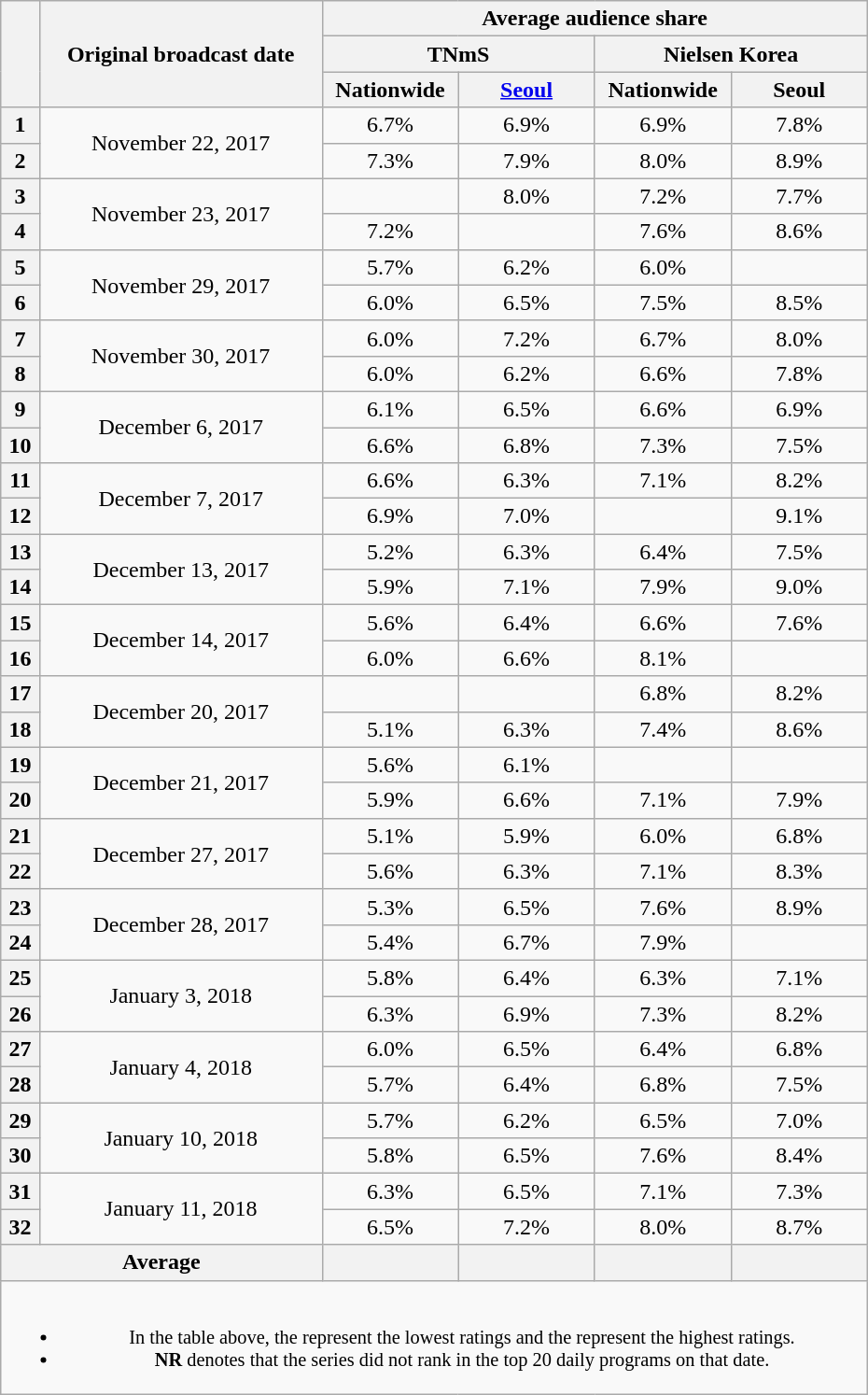<table class="wikitable" style="text-align:center; width:620px">
<tr>
<th rowspan="3"></th>
<th rowspan="3">Original broadcast date</th>
<th colspan="4">Average audience share</th>
</tr>
<tr>
<th colspan="2">TNmS</th>
<th colspan="2">Nielsen Korea</th>
</tr>
<tr>
<th width="90">Nationwide</th>
<th width="90"><a href='#'>Seoul</a></th>
<th width="90">Nationwide</th>
<th width="90">Seoul</th>
</tr>
<tr>
<th>1</th>
<td rowspan="2">November 22, 2017</td>
<td>6.7% </td>
<td>6.9% </td>
<td>6.9% </td>
<td>7.8% </td>
</tr>
<tr>
<th>2</th>
<td>7.3% </td>
<td>7.9% </td>
<td>8.0% </td>
<td>8.9% </td>
</tr>
<tr>
<th>3</th>
<td rowspan="2">November 23, 2017</td>
<td> </td>
<td>8.0% </td>
<td>7.2% </td>
<td>7.7% </td>
</tr>
<tr>
<th>4</th>
<td>7.2% </td>
<td> </td>
<td>7.6% </td>
<td>8.6% </td>
</tr>
<tr>
<th>5</th>
<td rowspan="2">November 29, 2017</td>
<td>5.7% </td>
<td>6.2% </td>
<td>6.0% </td>
<td> </td>
</tr>
<tr>
<th>6</th>
<td>6.0% </td>
<td>6.5% </td>
<td>7.5% </td>
<td>8.5% </td>
</tr>
<tr>
<th>7</th>
<td rowspan="2">November 30, 2017</td>
<td>6.0% </td>
<td>7.2% </td>
<td>6.7% </td>
<td>8.0% </td>
</tr>
<tr>
<th>8</th>
<td>6.0% </td>
<td>6.2% </td>
<td>6.6% </td>
<td>7.8% </td>
</tr>
<tr>
<th>9</th>
<td rowspan="2">December 6, 2017</td>
<td>6.1% </td>
<td>6.5% </td>
<td>6.6% </td>
<td>6.9% </td>
</tr>
<tr>
<th>10</th>
<td>6.6% </td>
<td>6.8% </td>
<td>7.3% </td>
<td>7.5% </td>
</tr>
<tr>
<th>11</th>
<td rowspan="2">December 7, 2017</td>
<td>6.6% </td>
<td>6.3% </td>
<td>7.1% </td>
<td>8.2% </td>
</tr>
<tr>
<th>12</th>
<td>6.9% </td>
<td>7.0% </td>
<td> </td>
<td>9.1% </td>
</tr>
<tr>
<th>13</th>
<td rowspan="2">December 13, 2017</td>
<td>5.2% </td>
<td>6.3% </td>
<td>6.4% </td>
<td>7.5% </td>
</tr>
<tr>
<th>14</th>
<td>5.9% </td>
<td>7.1% </td>
<td>7.9% </td>
<td>9.0% </td>
</tr>
<tr>
<th>15</th>
<td rowspan="2">December 14, 2017</td>
<td>5.6% </td>
<td>6.4% </td>
<td>6.6% </td>
<td>7.6% </td>
</tr>
<tr>
<th>16</th>
<td>6.0% </td>
<td>6.6% </td>
<td>8.1% </td>
<td><strong></strong> </td>
</tr>
<tr>
<th>17</th>
<td rowspan="2">December 20, 2017</td>
<td><strong></strong> </td>
<td><strong></strong> </td>
<td>6.8% </td>
<td>8.2% </td>
</tr>
<tr>
<th>18</th>
<td>5.1% </td>
<td>6.3% </td>
<td>7.4% </td>
<td>8.6% </td>
</tr>
<tr>
<th>19</th>
<td rowspan="2">December 21, 2017</td>
<td>5.6% </td>
<td>6.1% </td>
<td><strong></strong> </td>
<td> </td>
</tr>
<tr>
<th>20</th>
<td>5.9% </td>
<td>6.6% </td>
<td>7.1% </td>
<td>7.9% </td>
</tr>
<tr>
<th>21</th>
<td rowspan="2">December 27, 2017</td>
<td>5.1% </td>
<td>5.9% </td>
<td>6.0% </td>
<td>6.8% </td>
</tr>
<tr>
<th>22</th>
<td>5.6% </td>
<td>6.3% </td>
<td>7.1% </td>
<td>8.3% </td>
</tr>
<tr>
<th>23</th>
<td rowspan="2">December 28, 2017</td>
<td>5.3% </td>
<td>6.5% </td>
<td>7.6% </td>
<td>8.9% </td>
</tr>
<tr>
<th>24</th>
<td>5.4% </td>
<td>6.7% </td>
<td>7.9% </td>
<td><strong></strong> </td>
</tr>
<tr>
<th>25</th>
<td rowspan="2">January 3, 2018</td>
<td>5.8% </td>
<td>6.4% </td>
<td>6.3% </td>
<td>7.1% </td>
</tr>
<tr>
<th>26</th>
<td>6.3% </td>
<td>6.9% </td>
<td>7.3% </td>
<td>8.2% </td>
</tr>
<tr>
<th>27</th>
<td rowspan="2">January 4, 2018</td>
<td>6.0%</td>
<td>6.5%</td>
<td>6.4% </td>
<td>6.8% </td>
</tr>
<tr>
<th>28</th>
<td>5.7%</td>
<td>6.4%</td>
<td>6.8% </td>
<td>7.5% </td>
</tr>
<tr>
<th>29</th>
<td rowspan="2">January 10, 2018</td>
<td>5.7%</td>
<td>6.2%</td>
<td>6.5% </td>
<td>7.0% </td>
</tr>
<tr>
<th>30</th>
<td>5.8%</td>
<td>6.5%</td>
<td>7.6% </td>
<td>8.4% </td>
</tr>
<tr>
<th>31</th>
<td rowspan="2">January 11, 2018</td>
<td>6.3%</td>
<td>6.5%</td>
<td>7.1% </td>
<td>7.3% </td>
</tr>
<tr>
<th>32</th>
<td>6.5%</td>
<td>7.2%</td>
<td>8.0% </td>
<td>8.7% </td>
</tr>
<tr>
<th colspan="2">Average</th>
<th></th>
<th></th>
<th></th>
<th></th>
</tr>
<tr>
<td colspan="6" style="font-size:85%"><br><ul><li>In the table above, the <strong></strong> represent the lowest ratings and the <strong></strong> represent the highest ratings.</li><li><strong>NR</strong> denotes that the series did not rank in the top 20 daily programs on that date.</li></ul></td>
</tr>
</table>
